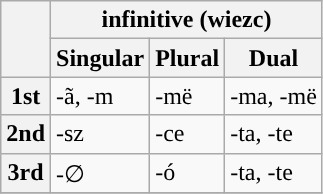<table class="wikitable">
<tr>
<th rowspan="2"></th>
<th colspan="4">infinitive (wiezc)</th>
</tr>
<tr>
<th>Singular</th>
<th>Plural</th>
<th>Dual</th>
</tr>
<tr>
<th>1st</th>
<td>-ã, -m</td>
<td>-më</td>
<td>-ma, -më</td>
</tr>
<tr>
<th>2nd</th>
<td>-sz</td>
<td>-ce</td>
<td>-ta, -te</td>
</tr>
<tr>
<th>3rd</th>
<td>-∅</td>
<td>-ó</td>
<td>-ta, -te</td>
</tr>
<tr>
</tr>
</table>
